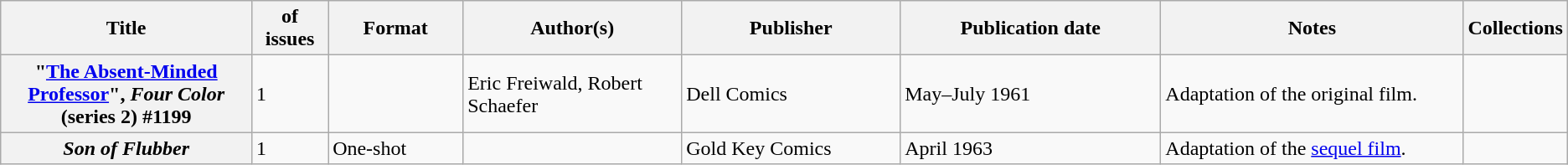<table class="wikitable">
<tr>
<th>Title</th>
<th style="width:40pt"> of issues</th>
<th style="width:75pt">Format</th>
<th style="width:125pt">Author(s)</th>
<th style="width:125pt">Publisher</th>
<th style="width:150pt">Publication date</th>
<th style="width:175pt">Notes</th>
<th>Collections</th>
</tr>
<tr>
<th>"<a href='#'>The Absent-Minded Professor</a>", <em>Four Color</em> (series 2) #1199</th>
<td>1</td>
<td></td>
<td>Eric Freiwald, Robert Schaefer</td>
<td>Dell Comics</td>
<td>May–July 1961</td>
<td>Adaptation of the original film.</td>
<td></td>
</tr>
<tr>
<th><em>Son of Flubber</em></th>
<td>1</td>
<td>One-shot</td>
<td></td>
<td>Gold Key Comics</td>
<td>April 1963</td>
<td>Adaptation of the <a href='#'>sequel film</a>.</td>
<td></td>
</tr>
</table>
